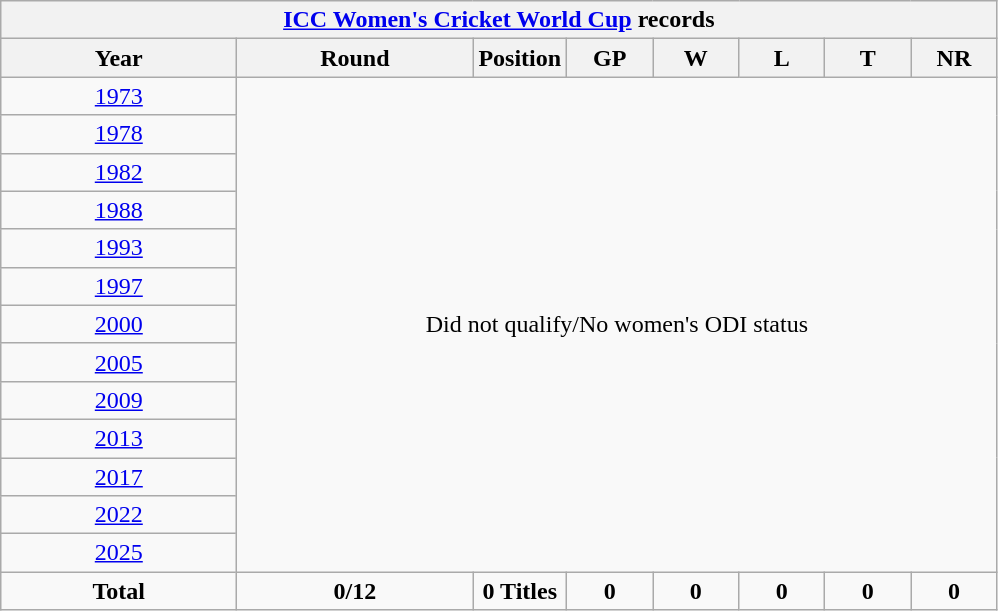<table class="wikitable" style="text-align: center;">
<tr>
<th colspan=8><a href='#'>ICC Women's Cricket World Cup</a> records</th>
</tr>
<tr>
<th width=150>Year</th>
<th width=150>Round</th>
<th width=50>Position</th>
<th width=50>GP</th>
<th width=50>W</th>
<th width=50>L</th>
<th width=50>T</th>
<th width=50>NR</th>
</tr>
<tr>
<td> <a href='#'>1973</a></td>
<td colspan=7  rowspan=13>Did not qualify/No women's ODI status</td>
</tr>
<tr>
<td> <a href='#'>1978</a></td>
</tr>
<tr>
<td> <a href='#'>1982</a></td>
</tr>
<tr>
<td> <a href='#'>1988</a></td>
</tr>
<tr>
<td> <a href='#'>1993</a></td>
</tr>
<tr>
<td> <a href='#'>1997</a></td>
</tr>
<tr>
<td> <a href='#'>2000</a></td>
</tr>
<tr>
<td> <a href='#'>2005</a></td>
</tr>
<tr>
<td> <a href='#'>2009</a></td>
</tr>
<tr>
<td> <a href='#'>2013</a></td>
</tr>
<tr>
<td> <a href='#'>2017</a></td>
</tr>
<tr>
<td> <a href='#'>2022</a></td>
</tr>
<tr>
<td> <a href='#'>2025</a></td>
</tr>
<tr>
<td><strong>Total</strong></td>
<td><strong>0/12</strong></td>
<td><strong>0 Titles</strong></td>
<td><strong>0</strong></td>
<td><strong>0</strong></td>
<td><strong>0</strong></td>
<td><strong>0</strong></td>
<td><strong>0</strong></td>
</tr>
</table>
